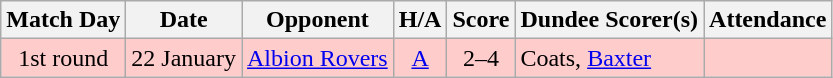<table class="wikitable" style="text-align:center">
<tr>
<th>Match Day</th>
<th>Date</th>
<th>Opponent</th>
<th>H/A</th>
<th>Score</th>
<th>Dundee Scorer(s)</th>
<th>Attendance</th>
</tr>
<tr bgcolor="#FFCCCC">
<td>1st round</td>
<td align="left">22 January</td>
<td align="left"><a href='#'>Albion Rovers</a></td>
<td><a href='#'>A</a></td>
<td>2–4</td>
<td align="left">Coats, <a href='#'>Baxter</a></td>
<td></td>
</tr>
</table>
